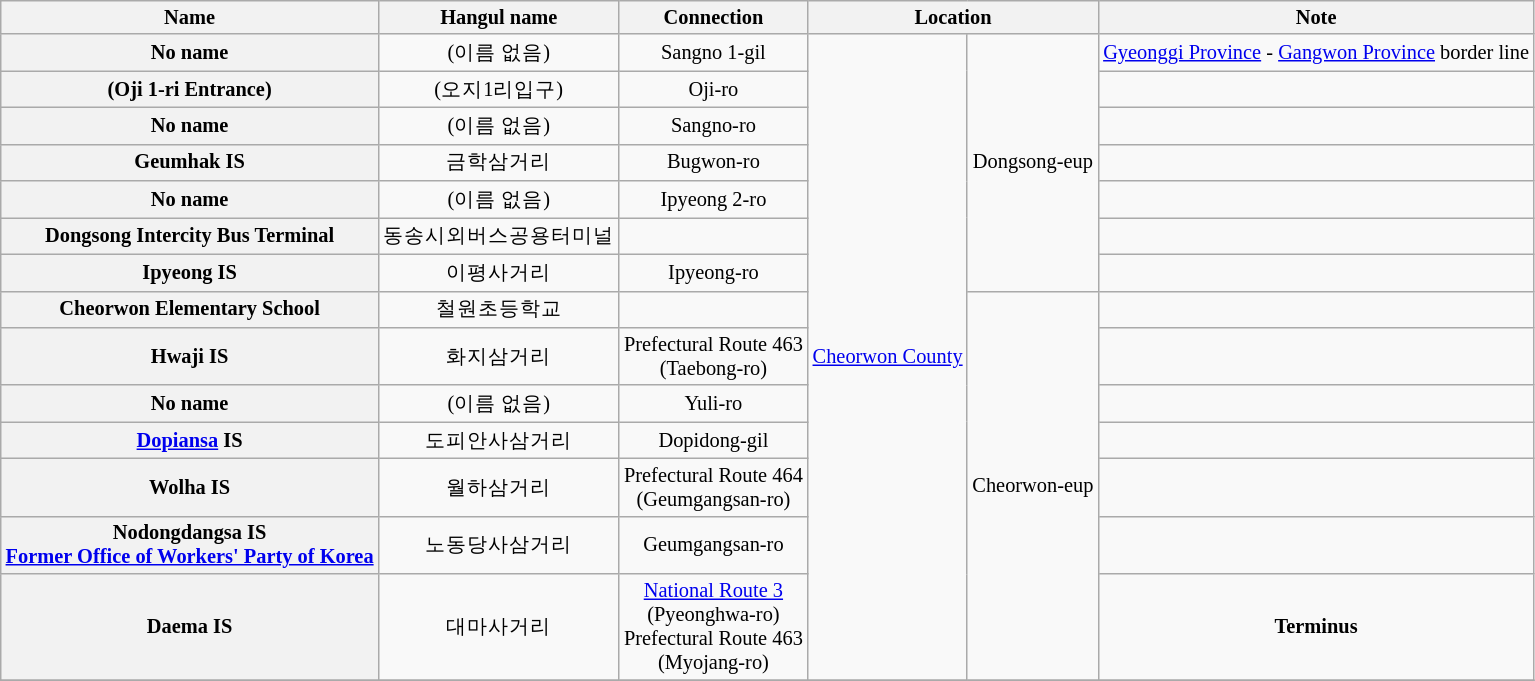<table class="wikitable" style="font-size: 85%; text-align: center;">
<tr>
<th>Name </th>
<th>Hangul name</th>
<th>Connection</th>
<th colspan="2">Location</th>
<th>Note</th>
</tr>
<tr>
<th>No name</th>
<td>(이름 없음)</td>
<td>Sangno 1-gil</td>
<td rowspan=14><a href='#'>Cheorwon County</a></td>
<td rowspan=7>Dongsong-eup</td>
<td><a href='#'>Gyeonggi Province</a> - <a href='#'>Gangwon Province</a> border line</td>
</tr>
<tr>
<th>(Oji 1-ri Entrance)</th>
<td>(오지1리입구)</td>
<td>Oji-ro</td>
<td></td>
</tr>
<tr>
<th>No name</th>
<td>(이름 없음)</td>
<td>Sangno-ro</td>
<td></td>
</tr>
<tr>
<th>Geumhak IS</th>
<td>금학삼거리</td>
<td>Bugwon-ro</td>
<td></td>
</tr>
<tr>
<th>No name</th>
<td>(이름 없음)</td>
<td>Ipyeong 2-ro</td>
<td></td>
</tr>
<tr>
<th>Dongsong Intercity Bus Terminal</th>
<td>동송시외버스공용터미널</td>
<td></td>
<td></td>
</tr>
<tr>
<th>Ipyeong IS</th>
<td>이평사거리</td>
<td>Ipyeong-ro</td>
<td></td>
</tr>
<tr>
<th>Cheorwon Elementary School</th>
<td>철원초등학교</td>
<td></td>
<td rowspan=7>Cheorwon-eup</td>
<td></td>
</tr>
<tr>
<th>Hwaji IS</th>
<td>화지삼거리</td>
<td>Prefectural Route 463<br>(Taebong-ro)</td>
<td></td>
</tr>
<tr>
<th>No name</th>
<td>(이름 없음)</td>
<td>Yuli-ro</td>
<td></td>
</tr>
<tr>
<th><a href='#'>Dopiansa</a> IS</th>
<td>도피안사삼거리</td>
<td>Dopidong-gil</td>
<td></td>
</tr>
<tr>
<th>Wolha IS</th>
<td>월하삼거리</td>
<td>Prefectural Route 464<br>(Geumgangsan-ro)</td>
<td></td>
</tr>
<tr>
<th>Nodongdangsa IS<br><a href='#'>Former Office of Workers' Party of Korea</a></th>
<td>노동당사삼거리</td>
<td>Geumgangsan-ro</td>
<td></td>
</tr>
<tr>
<th>Daema IS</th>
<td>대마사거리</td>
<td><a href='#'>National Route 3</a><br>(Pyeonghwa-ro)<br>Prefectural Route 463<br>(Myojang-ro)</td>
<td><strong>Terminus</strong></td>
</tr>
<tr>
</tr>
</table>
